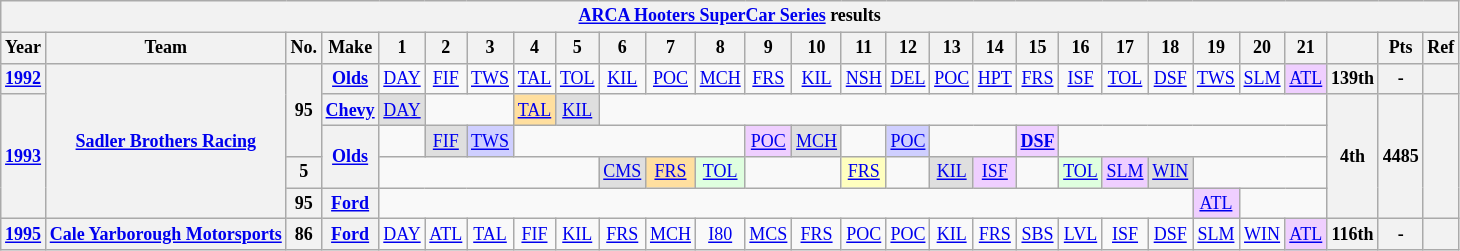<table class="wikitable" style="text-align:center; font-size:75%">
<tr>
<th colspan=45><a href='#'>ARCA Hooters SuperCar Series</a> results</th>
</tr>
<tr>
<th>Year</th>
<th>Team</th>
<th>No.</th>
<th>Make</th>
<th>1</th>
<th>2</th>
<th>3</th>
<th>4</th>
<th>5</th>
<th>6</th>
<th>7</th>
<th>8</th>
<th>9</th>
<th>10</th>
<th>11</th>
<th>12</th>
<th>13</th>
<th>14</th>
<th>15</th>
<th>16</th>
<th>17</th>
<th>18</th>
<th>19</th>
<th>20</th>
<th>21</th>
<th></th>
<th>Pts</th>
<th>Ref</th>
</tr>
<tr>
<th><a href='#'>1992</a></th>
<th rowspan=5><a href='#'>Sadler Brothers Racing</a></th>
<th rowspan=3>95</th>
<th><a href='#'>Olds</a></th>
<td><a href='#'>DAY</a></td>
<td><a href='#'>FIF</a></td>
<td><a href='#'>TWS</a></td>
<td><a href='#'>TAL</a></td>
<td><a href='#'>TOL</a></td>
<td><a href='#'>KIL</a></td>
<td><a href='#'>POC</a></td>
<td><a href='#'>MCH</a></td>
<td><a href='#'>FRS</a></td>
<td><a href='#'>KIL</a></td>
<td><a href='#'>NSH</a></td>
<td><a href='#'>DEL</a></td>
<td><a href='#'>POC</a></td>
<td><a href='#'>HPT</a></td>
<td><a href='#'>FRS</a></td>
<td><a href='#'>ISF</a></td>
<td><a href='#'>TOL</a></td>
<td><a href='#'>DSF</a></td>
<td><a href='#'>TWS</a></td>
<td><a href='#'>SLM</a></td>
<td style="background:#EFCFFF;"><a href='#'>ATL</a><br></td>
<th>139th</th>
<th>-</th>
<th></th>
</tr>
<tr>
<th rowspan=4><a href='#'>1993</a></th>
<th><a href='#'>Chevy</a></th>
<td style="background:#DFDFDF;"><a href='#'>DAY</a><br></td>
<td colspan=2></td>
<td style="background:#FFDF9F;"><a href='#'>TAL</a><br></td>
<td style="background:#DFDFDF;"><a href='#'>KIL</a><br></td>
<td colspan=16></td>
<th rowspan=4>4th</th>
<th rowspan=4>4485</th>
<th rowspan=4></th>
</tr>
<tr>
<th rowspan=2><a href='#'>Olds</a></th>
<td></td>
<td style="background:#DFDFDF;"><a href='#'>FIF</a><br></td>
<td style="background:#CFCFFF;"><a href='#'>TWS</a><br></td>
<td colspan=5></td>
<td style="background:#EFCFFF;"><a href='#'>POC</a><br></td>
<td style="background:#DFDFDF;"><a href='#'>MCH</a><br></td>
<td></td>
<td style="background:#CFCFFF;"><a href='#'>POC</a><br></td>
<td colspan=2></td>
<td style="background:#EFCFFF;"><strong><a href='#'>DSF</a></strong><br></td>
<td colspan=6></td>
</tr>
<tr>
<th>5</th>
<td colspan=5></td>
<td style="background:#DFDFDF;"><a href='#'>CMS</a><br></td>
<td style="background:#FFDF9F;"><a href='#'>FRS</a><br></td>
<td style="background:#DFFFDF;"><a href='#'>TOL</a><br></td>
<td colspan=2></td>
<td style="background:#FFFFBF;"><a href='#'>FRS</a><br></td>
<td></td>
<td style="background:#DFDFDF;"><a href='#'>KIL</a><br></td>
<td style="background:#EFCFFF;"><a href='#'>ISF</a><br></td>
<td></td>
<td style="background:#DFFFDF;"><a href='#'>TOL</a><br></td>
<td style="background:#EFCFFF;"><a href='#'>SLM</a><br></td>
<td style="background:#DFDFDF;"><a href='#'>WIN</a><br></td>
<td colspan=3></td>
</tr>
<tr>
<th>95</th>
<th><a href='#'>Ford</a></th>
<td colspan=18></td>
<td style="background:#EFCFFF;"><a href='#'>ATL</a><br></td>
<td colspan=2></td>
</tr>
<tr>
<th><a href='#'>1995</a></th>
<th><a href='#'>Cale Yarborough Motorsports</a></th>
<th>86</th>
<th><a href='#'>Ford</a></th>
<td><a href='#'>DAY</a></td>
<td><a href='#'>ATL</a></td>
<td><a href='#'>TAL</a></td>
<td><a href='#'>FIF</a></td>
<td><a href='#'>KIL</a></td>
<td><a href='#'>FRS</a></td>
<td><a href='#'>MCH</a></td>
<td><a href='#'>I80</a></td>
<td><a href='#'>MCS</a></td>
<td><a href='#'>FRS</a></td>
<td><a href='#'>POC</a></td>
<td><a href='#'>POC</a></td>
<td><a href='#'>KIL</a></td>
<td><a href='#'>FRS</a></td>
<td><a href='#'>SBS</a></td>
<td><a href='#'>LVL</a></td>
<td><a href='#'>ISF</a></td>
<td><a href='#'>DSF</a></td>
<td><a href='#'>SLM</a></td>
<td><a href='#'>WIN</a></td>
<td style="background:#EFCFFF;"><a href='#'>ATL</a><br></td>
<th>116th</th>
<th>-</th>
<th></th>
</tr>
</table>
